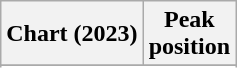<table class="wikitable sortable plainrowheaders" style="text-align:center">
<tr>
<th scope="col">Chart (2023)</th>
<th scope="col">Peak<br>position</th>
</tr>
<tr>
</tr>
<tr>
</tr>
</table>
